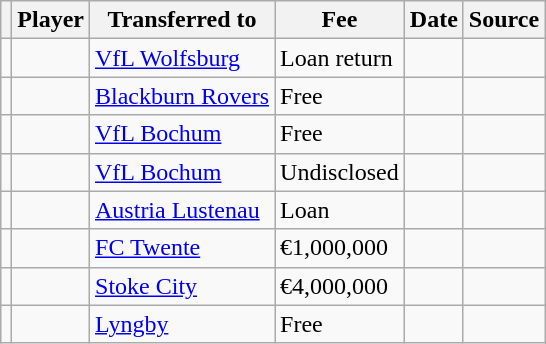<table class="wikitable plainrowheaders sortable">
<tr>
<th></th>
<th scope="col">Player</th>
<th>Transferred to</th>
<th style="width: 65px;">Fee</th>
<th scope="col">Date</th>
<th scope="col">Source</th>
</tr>
<tr>
<td align="center"></td>
<td></td>
<td> <a href='#'>VfL Wolfsburg</a></td>
<td>Loan return</td>
<td></td>
<td></td>
</tr>
<tr>
<td align="center"></td>
<td></td>
<td> <a href='#'>Blackburn Rovers</a></td>
<td>Free</td>
<td></td>
<td></td>
</tr>
<tr>
<td align="center"></td>
<td></td>
<td> <a href='#'>VfL Bochum</a></td>
<td>Free</td>
<td></td>
<td></td>
</tr>
<tr>
<td align=center></td>
<td></td>
<td> <a href='#'>VfL Bochum</a></td>
<td>Undisclosed</td>
<td></td>
<td></td>
</tr>
<tr>
<td align="center"></td>
<td></td>
<td> <a href='#'>Austria Lustenau</a></td>
<td>Loan</td>
<td></td>
<td></td>
</tr>
<tr>
<td align="center"></td>
<td></td>
<td> <a href='#'>FC Twente</a></td>
<td>€1,000,000</td>
<td></td>
<td></td>
</tr>
<tr>
<td align="center"></td>
<td></td>
<td> <a href='#'>Stoke City</a></td>
<td>€4,000,000</td>
<td></td>
<td></td>
</tr>
<tr>
<td align="center"></td>
<td></td>
<td> <a href='#'>Lyngby</a></td>
<td>Free</td>
<td></td>
<td></td>
</tr>
</table>
